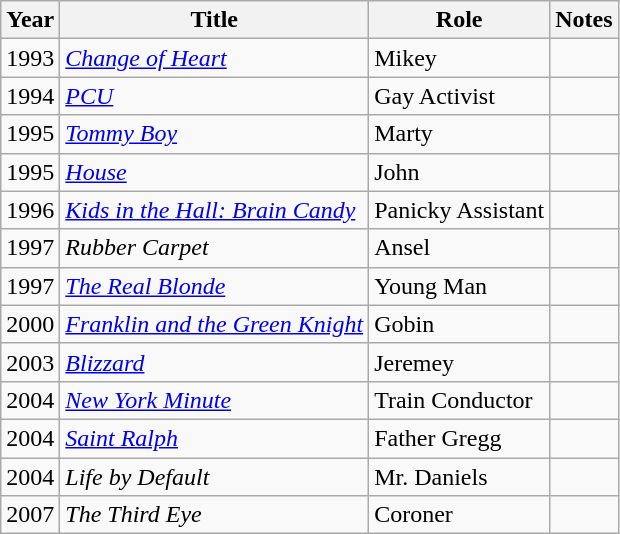<table class="wikitable sortable">
<tr>
<th>Year</th>
<th>Title</th>
<th>Role</th>
<th class="unsortable">Notes</th>
</tr>
<tr>
<td>1993</td>
<td><em><a href='#'>Change of Heart</a></em></td>
<td>Mikey</td>
<td></td>
</tr>
<tr>
<td>1994</td>
<td><em><a href='#'>PCU</a></em></td>
<td>Gay Activist</td>
<td></td>
</tr>
<tr>
<td>1995</td>
<td><em><a href='#'>Tommy Boy</a></em></td>
<td>Marty</td>
<td></td>
</tr>
<tr>
<td>1995</td>
<td><em><a href='#'>House</a></em></td>
<td>John</td>
<td></td>
</tr>
<tr>
<td>1996</td>
<td><em><a href='#'>Kids in the Hall: Brain Candy</a></em></td>
<td>Panicky Assistant</td>
<td></td>
</tr>
<tr>
<td>1997</td>
<td><em>Rubber Carpet</em></td>
<td>Ansel</td>
<td></td>
</tr>
<tr>
<td>1997</td>
<td data-sort-value="Real Blonde, The"><em><a href='#'>The Real Blonde</a></em></td>
<td>Young Man</td>
<td></td>
</tr>
<tr>
<td>2000</td>
<td><em><a href='#'>Franklin and the Green Knight</a></em></td>
<td>Gobin</td>
<td></td>
</tr>
<tr>
<td>2003</td>
<td><a href='#'><em>Blizzard</em></a></td>
<td>Jeremey</td>
<td></td>
</tr>
<tr>
<td>2004</td>
<td><a href='#'><em>New York Minute</em></a></td>
<td>Train Conductor</td>
<td></td>
</tr>
<tr>
<td>2004</td>
<td><em><a href='#'>Saint Ralph</a></em></td>
<td>Father Gregg</td>
<td></td>
</tr>
<tr>
<td>2004</td>
<td><em>Life by Default</em></td>
<td>Mr. Daniels</td>
<td></td>
</tr>
<tr>
<td>2007</td>
<td data-sort-value="Third Eye, The"><em>The Third Eye</em></td>
<td>Coroner</td>
<td></td>
</tr>
</table>
